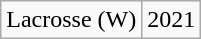<table class="wikitable">
<tr>
<td>Lacrosse (W)</td>
<td>2021</td>
</tr>
</table>
